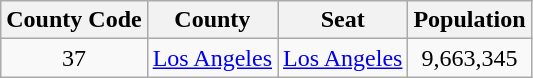<table class="wikitable sortable" style="text-align:center;">
<tr>
<th> County Code</th>
<th>County</th>
<th>Seat</th>
<th>Population</th>
</tr>
<tr>
<td>37</td>
<td><a href='#'>Los Angeles</a></td>
<td><a href='#'>Los Angeles</a></td>
<td>9,663,345</td>
</tr>
</table>
